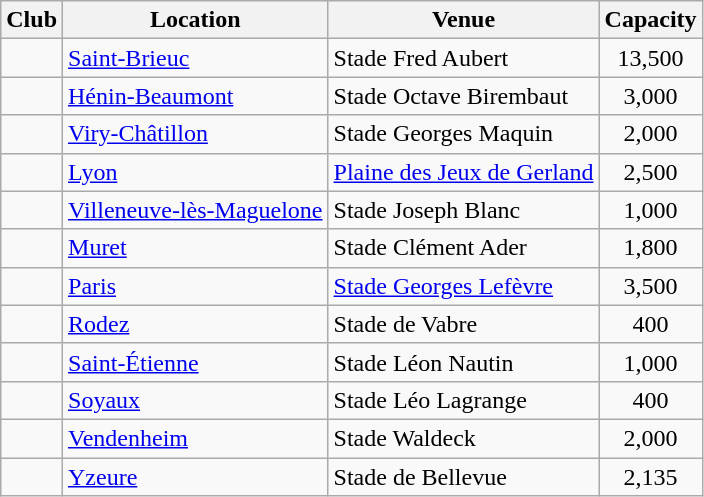<table class="wikitable sortable">
<tr>
<th>Club</th>
<th>Location</th>
<th>Venue</th>
<th>Capacity</th>
</tr>
<tr>
<td></td>
<td><a href='#'>Saint-Brieuc</a></td>
<td>Stade Fred Aubert</td>
<td align="center">13,500</td>
</tr>
<tr>
<td></td>
<td><a href='#'>Hénin-Beaumont</a></td>
<td>Stade Octave Birembaut</td>
<td align="center">3,000</td>
</tr>
<tr>
<td></td>
<td><a href='#'>Viry-Châtillon</a></td>
<td>Stade Georges Maquin</td>
<td align="center">2,000</td>
</tr>
<tr>
<td></td>
<td><a href='#'>Lyon</a></td>
<td><a href='#'>Plaine des Jeux de Gerland</a></td>
<td align="center">2,500</td>
</tr>
<tr>
<td></td>
<td><a href='#'>Villeneuve-lès-Maguelone</a></td>
<td>Stade Joseph Blanc</td>
<td align="center">1,000</td>
</tr>
<tr>
<td></td>
<td><a href='#'>Muret</a></td>
<td>Stade Clément Ader</td>
<td align="center">1,800</td>
</tr>
<tr>
<td></td>
<td><a href='#'>Paris</a></td>
<td><a href='#'>Stade Georges Lefèvre</a></td>
<td align="center">3,500</td>
</tr>
<tr>
<td></td>
<td><a href='#'>Rodez</a></td>
<td>Stade de Vabre</td>
<td align="center">400</td>
</tr>
<tr>
<td></td>
<td><a href='#'>Saint-Étienne</a></td>
<td>Stade Léon Nautin</td>
<td align="center">1,000</td>
</tr>
<tr>
<td></td>
<td><a href='#'>Soyaux</a></td>
<td>Stade Léo Lagrange</td>
<td align="center">400</td>
</tr>
<tr>
<td></td>
<td><a href='#'>Vendenheim</a></td>
<td>Stade Waldeck</td>
<td align="center">2,000</td>
</tr>
<tr>
<td></td>
<td><a href='#'>Yzeure</a></td>
<td>Stade de Bellevue</td>
<td align="center">2,135</td>
</tr>
</table>
